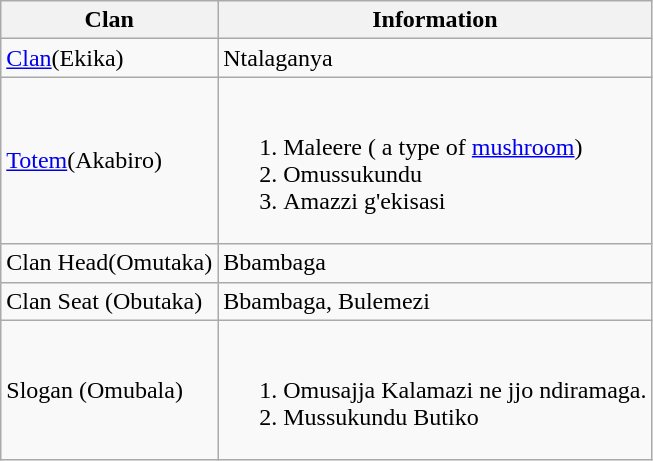<table class="wikitable">
<tr>
<th>Clan</th>
<th>Information</th>
</tr>
<tr>
<td><a href='#'>Clan</a>(Ekika)</td>
<td>Ntalaganya</td>
</tr>
<tr>
<td><a href='#'>Totem</a>(Akabiro)</td>
<td><br><ol><li>Maleere ( a type of <a href='#'>mushroom</a>)</li><li>Omussukundu</li><li>Amazzi g'ekisasi</li></ol></td>
</tr>
<tr>
<td>Clan Head(Omutaka)</td>
<td>Bbambaga</td>
</tr>
<tr>
<td>Clan Seat (Obutaka)</td>
<td>Bbambaga, Bulemezi</td>
</tr>
<tr>
<td>Slogan (Omubala)</td>
<td><br><ol><li>Omusajja Kalamazi ne jjo ndiramaga.</li><li>Mussukundu Butiko</li></ol></td>
</tr>
</table>
